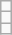<table class="wikitable">
<tr>
<td></td>
</tr>
<tr>
<td></td>
</tr>
<tr>
<td></td>
</tr>
</table>
